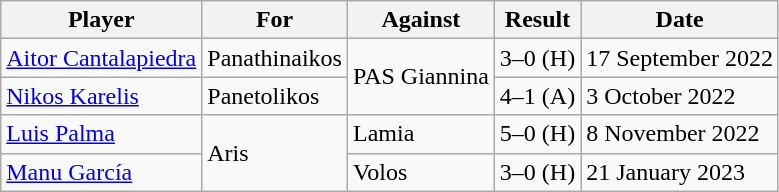<table class="wikitable sortable">
<tr>
<th>Player</th>
<th>For</th>
<th>Against</th>
<th style="text-align:center">Result</th>
<th>Date</th>
</tr>
<tr>
<td> <a href='#'>Aitor Cantalapiedra</a></td>
<td>Panathinaikos</td>
<td rowspan="2">PAS Giannina</td>
<td>3–0 (H)</td>
<td>17 September 2022</td>
</tr>
<tr>
<td> <a href='#'>Nikos Karelis</a></td>
<td>Panetolikos</td>
<td>4–1 (A)</td>
<td>3 October 2022</td>
</tr>
<tr>
<td> <a href='#'>Luis Palma</a></td>
<td rowspan="2">Aris</td>
<td>Lamia</td>
<td>5–0 (H)</td>
<td>8 November 2022</td>
</tr>
<tr>
<td> <a href='#'>Manu García</a></td>
<td>Volos</td>
<td>3–0 (H)</td>
<td>21 January 2023</td>
</tr>
</table>
